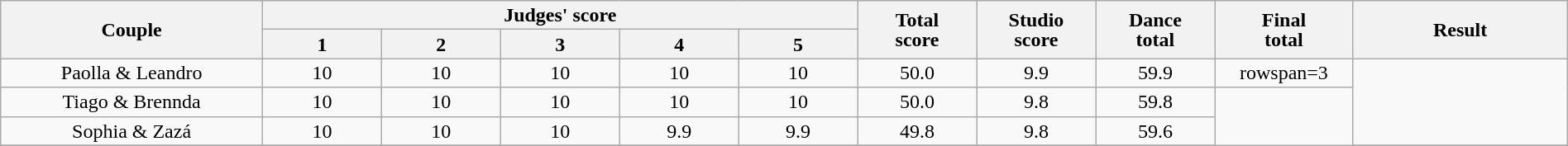<table class="wikitable" style="font-size:100%; line-height:16px; text-align:center" width="100%">
<tr>
<th rowspan=2 width="11.0%">Couple</th>
<th colspan=5 width="25.0%">Judges' score</th>
<th rowspan=2 width="05.0%">Total<br>score</th>
<th rowspan=2 width="05.0%">Studio<br>score</th>
<th rowspan=2 width="05.0%">Dance<br>total</th>
<th rowspan=2 width="05.0%">Final<br>total</th>
<th rowspan=2 width="09.0%">Result</th>
</tr>
<tr>
<th width="05.0%">1</th>
<th width="05.0%">2</th>
<th width="05.0%">3</th>
<th width="05.0%">4</th>
<th width="05.0%">5</th>
</tr>
<tr>
<td>Paolla & Leandro</td>
<td>10</td>
<td>10</td>
<td>10</td>
<td>10</td>
<td>10</td>
<td>50.0</td>
<td>9.9</td>
<td>59.9</td>
<td>rowspan=3 </td>
<td rowspan=3></td>
</tr>
<tr>
<td>Tiago & Brennda</td>
<td>10</td>
<td>10</td>
<td>10</td>
<td>10</td>
<td>10</td>
<td>50.0</td>
<td>9.8</td>
<td>59.8</td>
</tr>
<tr>
<td>Sophia & Zazá</td>
<td>10</td>
<td>10</td>
<td>10</td>
<td>9.9</td>
<td>9.9</td>
<td>49.8</td>
<td>9.8</td>
<td>59.6</td>
</tr>
<tr>
</tr>
</table>
